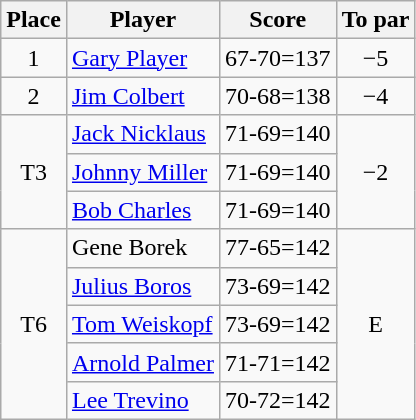<table class=wikitable>
<tr>
<th>Place</th>
<th>Player</th>
<th>Score</th>
<th>To par</th>
</tr>
<tr>
<td align=center>1</td>
<td> <a href='#'>Gary Player</a></td>
<td>67-70=137</td>
<td align=center>−5</td>
</tr>
<tr>
<td align=center>2</td>
<td> <a href='#'>Jim Colbert</a></td>
<td>70-68=138</td>
<td align=center>−4</td>
</tr>
<tr>
<td rowspan=3 align=center>T3</td>
<td> <a href='#'>Jack Nicklaus</a></td>
<td>71-69=140</td>
<td rowspan=3 align=center>−2</td>
</tr>
<tr>
<td> <a href='#'>Johnny Miller</a></td>
<td>71-69=140</td>
</tr>
<tr>
<td> <a href='#'>Bob Charles</a></td>
<td>71-69=140</td>
</tr>
<tr>
<td rowspan=5 align=center>T6</td>
<td> Gene Borek</td>
<td>77-65=142</td>
<td rowspan=5 align=center>E</td>
</tr>
<tr>
<td> <a href='#'>Julius Boros</a></td>
<td>73-69=142</td>
</tr>
<tr>
<td> <a href='#'>Tom Weiskopf</a></td>
<td>73-69=142</td>
</tr>
<tr>
<td> <a href='#'>Arnold Palmer</a></td>
<td>71-71=142</td>
</tr>
<tr>
<td> <a href='#'>Lee Trevino</a></td>
<td>70-72=142</td>
</tr>
</table>
